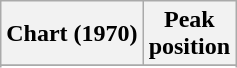<table class="wikitable sortable plainrowheaders" style="text-align:center">
<tr>
<th scope="col">Chart (1970)</th>
<th scope="col">Peak<br> position</th>
</tr>
<tr>
</tr>
<tr>
</tr>
</table>
